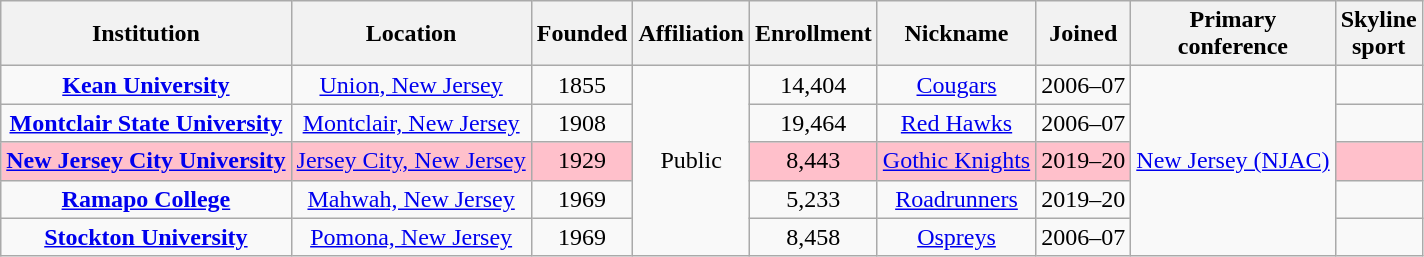<table class="wikitable sortable" style="text-align:center;">
<tr>
<th>Institution</th>
<th>Location</th>
<th>Founded</th>
<th>Affiliation</th>
<th>Enrollment</th>
<th>Nickname</th>
<th>Joined</th>
<th>Primary<br>conference</th>
<th>Skyline<br>sport</th>
</tr>
<tr>
<td><strong><a href='#'>Kean University</a></strong></td>
<td><a href='#'>Union, New Jersey</a></td>
<td>1855</td>
<td rowspan="5">Public</td>
<td>14,404</td>
<td><a href='#'>Cougars</a></td>
<td>2006–07</td>
<td rowspan="5"><a href='#'>New Jersey (NJAC)</a></td>
<td></td>
</tr>
<tr>
<td><strong><a href='#'>Montclair State University</a></strong></td>
<td><a href='#'>Montclair, New Jersey</a></td>
<td>1908</td>
<td>19,464</td>
<td><a href='#'>Red Hawks</a></td>
<td>2006–07</td>
<td></td>
</tr>
<tr bgcolor=pink>
<td><strong><a href='#'>New Jersey City University</a></strong></td>
<td><a href='#'>Jersey City, New Jersey</a></td>
<td>1929</td>
<td>8,443</td>
<td><a href='#'>Gothic Knights</a></td>
<td>2019–20</td>
<td></td>
</tr>
<tr>
<td><strong><a href='#'>Ramapo College</a></strong></td>
<td><a href='#'>Mahwah, New Jersey</a></td>
<td>1969</td>
<td>5,233</td>
<td><a href='#'>Roadrunners</a></td>
<td>2019–20</td>
<td></td>
</tr>
<tr>
<td><strong><a href='#'>Stockton University</a></strong></td>
<td><a href='#'>Pomona, New Jersey</a></td>
<td>1969</td>
<td>8,458</td>
<td><a href='#'>Ospreys</a></td>
<td>2006–07</td>
<td></td>
</tr>
</table>
